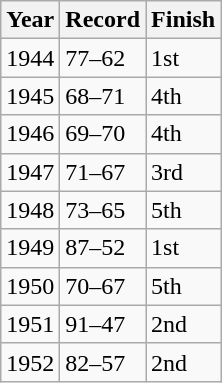<table class="wikitable">
<tr>
<th>Year</th>
<th>Record</th>
<th>Finish</th>
</tr>
<tr>
<td>1944</td>
<td>77–62</td>
<td>1st</td>
</tr>
<tr>
<td>1945</td>
<td>68–71</td>
<td>4th</td>
</tr>
<tr>
<td>1946</td>
<td>69–70</td>
<td>4th</td>
</tr>
<tr>
<td>1947</td>
<td>71–67</td>
<td>3rd</td>
</tr>
<tr>
<td>1948</td>
<td>73–65</td>
<td>5th</td>
</tr>
<tr>
<td>1949</td>
<td>87–52</td>
<td>1st</td>
</tr>
<tr>
<td>1950</td>
<td>70–67</td>
<td>5th</td>
</tr>
<tr>
<td>1951</td>
<td>91–47</td>
<td>2nd</td>
</tr>
<tr>
<td>1952</td>
<td>82–57</td>
<td>2nd</td>
</tr>
</table>
